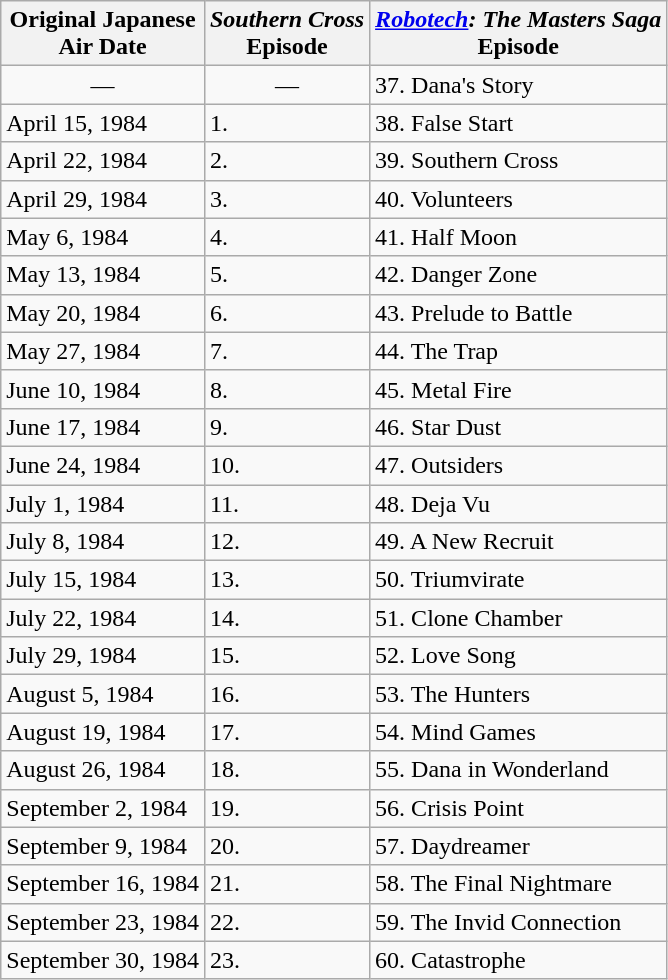<table class="wikitable">
<tr>
<th>Original Japanese<br>Air Date</th>
<th><em>Southern Cross</em><br>Episode</th>
<th><em><a href='#'>Robotech</a>: The Masters Saga</em><br>Episode</th>
</tr>
<tr>
<td align=center>—</td>
<td align=center>—</td>
<td>37. Dana's Story</td>
</tr>
<tr>
<td>April 15, 1984</td>
<td>1. </td>
<td>38. False Start</td>
</tr>
<tr>
<td>April 22, 1984</td>
<td>2. </td>
<td>39. Southern Cross</td>
</tr>
<tr>
<td>April 29, 1984</td>
<td>3. </td>
<td>40. Volunteers</td>
</tr>
<tr>
<td>May 6, 1984</td>
<td>4. </td>
<td>41. Half Moon</td>
</tr>
<tr>
<td>May 13, 1984</td>
<td>5. </td>
<td>42. Danger Zone</td>
</tr>
<tr>
<td>May 20, 1984</td>
<td>6. </td>
<td>43. Prelude to Battle</td>
</tr>
<tr>
<td>May 27, 1984</td>
<td>7. </td>
<td>44. The Trap</td>
</tr>
<tr>
<td>June 10, 1984</td>
<td>8. </td>
<td>45. Metal Fire</td>
</tr>
<tr>
<td>June 17, 1984</td>
<td>9. </td>
<td>46. Star Dust</td>
</tr>
<tr>
<td>June 24, 1984</td>
<td>10. </td>
<td>47. Outsiders</td>
</tr>
<tr>
<td>July 1, 1984</td>
<td>11. </td>
<td>48. Deja Vu</td>
</tr>
<tr>
<td>July 8, 1984</td>
<td>12. </td>
<td>49. A New Recruit</td>
</tr>
<tr>
<td>July 15, 1984</td>
<td>13. </td>
<td>50. Triumvirate</td>
</tr>
<tr>
<td>July 22, 1984</td>
<td>14. </td>
<td>51. Clone Chamber</td>
</tr>
<tr>
<td>July 29, 1984</td>
<td>15. </td>
<td>52. Love Song</td>
</tr>
<tr>
<td>August 5, 1984</td>
<td>16. </td>
<td>53. The Hunters</td>
</tr>
<tr>
<td>August 19, 1984</td>
<td>17. </td>
<td>54. Mind Games</td>
</tr>
<tr>
<td>August 26, 1984</td>
<td>18. </td>
<td>55. Dana in Wonderland</td>
</tr>
<tr>
<td>September 2, 1984</td>
<td>19. </td>
<td>56. Crisis Point</td>
</tr>
<tr>
<td>September 9, 1984</td>
<td>20. </td>
<td>57. Daydreamer</td>
</tr>
<tr>
<td>September 16, 1984</td>
<td>21. </td>
<td>58. The Final Nightmare</td>
</tr>
<tr>
<td>September 23, 1984</td>
<td>22. </td>
<td>59. The Invid Connection</td>
</tr>
<tr>
<td>September 30, 1984</td>
<td>23. </td>
<td>60. Catastrophe</td>
</tr>
</table>
